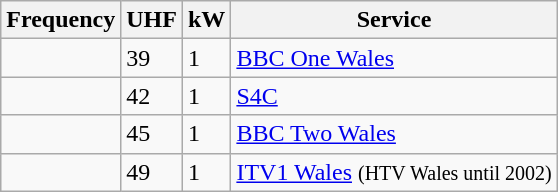<table class="wikitable sortable">
<tr>
<th>Frequency</th>
<th>UHF</th>
<th>kW</th>
<th>Service</th>
</tr>
<tr>
<td></td>
<td>39</td>
<td>1</td>
<td><a href='#'>BBC One Wales</a></td>
</tr>
<tr>
<td></td>
<td>42</td>
<td>1</td>
<td><a href='#'>S4C</a></td>
</tr>
<tr>
<td></td>
<td>45</td>
<td>1</td>
<td><a href='#'>BBC Two Wales</a></td>
</tr>
<tr>
<td></td>
<td>49</td>
<td>1</td>
<td><a href='#'>ITV1 Wales</a> <small>(HTV Wales until 2002)</small></td>
</tr>
</table>
